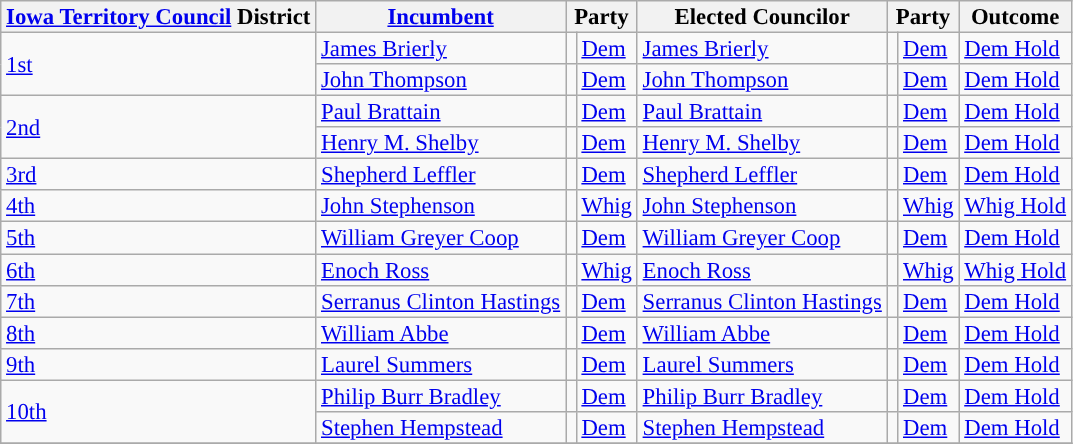<table class="sortable wikitable" style="font-size:95%;line-height:14px;">
<tr>
<th class="sortable"><a href='#'>Iowa Territory Council</a> District</th>
<th class="sortable"><a href='#'>Incumbent</a></th>
<th colspan="2">Party</th>
<th class="sortable">Elected Councilor</th>
<th colspan="2">Party</th>
<th class="sortable">Outcome</th>
</tr>
<tr>
<td rowspan="2"><a href='#'>1st</a></td>
<td><a href='#'>James Brierly</a></td>
<td style="background:"></td>
<td><a href='#'>Dem</a></td>
<td><a href='#'>James Brierly</a></td>
<td style="background:"></td>
<td><a href='#'>Dem</a></td>
<td><a href='#'>Dem Hold</a></td>
</tr>
<tr>
<td><a href='#'>John Thompson</a></td>
<td style="background:"></td>
<td><a href='#'>Dem</a></td>
<td><a href='#'>John Thompson</a></td>
<td style="background:"></td>
<td><a href='#'>Dem</a></td>
<td><a href='#'>Dem Hold</a></td>
</tr>
<tr>
<td rowspan="2"><a href='#'>2nd</a></td>
<td><a href='#'>Paul Brattain</a></td>
<td style="background:"></td>
<td><a href='#'>Dem</a></td>
<td><a href='#'>Paul Brattain</a></td>
<td style="background:"></td>
<td><a href='#'>Dem</a></td>
<td><a href='#'>Dem Hold</a></td>
</tr>
<tr>
<td><a href='#'>Henry M. Shelby</a></td>
<td style="background:"></td>
<td><a href='#'>Dem</a></td>
<td><a href='#'>Henry M. Shelby</a></td>
<td style="background:"></td>
<td><a href='#'>Dem</a></td>
<td><a href='#'>Dem Hold</a></td>
</tr>
<tr>
<td><a href='#'>3rd</a></td>
<td><a href='#'>Shepherd Leffler</a></td>
<td style="background:"></td>
<td><a href='#'>Dem</a></td>
<td><a href='#'>Shepherd Leffler</a></td>
<td style="background:"></td>
<td><a href='#'>Dem</a></td>
<td><a href='#'>Dem Hold</a></td>
</tr>
<tr>
<td><a href='#'>4th</a></td>
<td><a href='#'>John Stephenson</a></td>
<td style="background:"></td>
<td><a href='#'>Whig</a></td>
<td><a href='#'>John Stephenson</a></td>
<td style="background:"></td>
<td><a href='#'>Whig</a></td>
<td><a href='#'>Whig Hold</a></td>
</tr>
<tr>
<td><a href='#'>5th</a></td>
<td><a href='#'>William Greyer Coop</a></td>
<td style="background:"></td>
<td><a href='#'>Dem</a></td>
<td><a href='#'>William Greyer Coop</a></td>
<td style="background:"></td>
<td><a href='#'>Dem</a></td>
<td><a href='#'>Dem Hold</a></td>
</tr>
<tr>
<td><a href='#'>6th</a></td>
<td><a href='#'>Enoch Ross</a></td>
<td style="background:"></td>
<td><a href='#'>Whig</a></td>
<td><a href='#'>Enoch Ross</a></td>
<td style="background:"></td>
<td><a href='#'>Whig</a></td>
<td><a href='#'>Whig Hold</a></td>
</tr>
<tr>
<td><a href='#'>7th</a></td>
<td><a href='#'>Serranus Clinton Hastings</a></td>
<td style="background:"></td>
<td><a href='#'>Dem</a></td>
<td><a href='#'>Serranus Clinton Hastings</a></td>
<td style="background:"></td>
<td><a href='#'>Dem</a></td>
<td><a href='#'>Dem Hold</a></td>
</tr>
<tr>
<td><a href='#'>8th</a></td>
<td><a href='#'>William Abbe</a></td>
<td style="background:"></td>
<td><a href='#'>Dem</a></td>
<td><a href='#'>William Abbe</a></td>
<td style="background:"></td>
<td><a href='#'>Dem</a></td>
<td><a href='#'>Dem Hold</a></td>
</tr>
<tr>
<td><a href='#'>9th</a></td>
<td><a href='#'>Laurel Summers</a></td>
<td style="background:"></td>
<td><a href='#'>Dem</a></td>
<td><a href='#'>Laurel Summers</a></td>
<td style="background:"></td>
<td><a href='#'>Dem</a></td>
<td><a href='#'>Dem Hold</a></td>
</tr>
<tr>
<td rowspan="2"><a href='#'>10th</a></td>
<td><a href='#'>Philip Burr Bradley</a></td>
<td style="background:"></td>
<td><a href='#'>Dem</a></td>
<td><a href='#'>Philip Burr Bradley</a></td>
<td style="background:"></td>
<td><a href='#'>Dem</a></td>
<td><a href='#'>Dem Hold</a></td>
</tr>
<tr>
<td><a href='#'>Stephen Hempstead</a></td>
<td style="background:"></td>
<td><a href='#'>Dem</a></td>
<td><a href='#'>Stephen Hempstead</a></td>
<td style="background:"></td>
<td><a href='#'>Dem</a></td>
<td><a href='#'>Dem Hold</a></td>
</tr>
<tr>
</tr>
</table>
